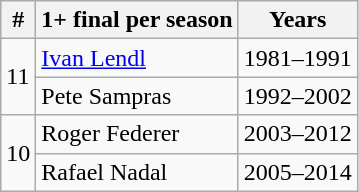<table class=wikitable style="display:inline-table;">
<tr>
<th>#</th>
<th>1+ final per season</th>
<th>Years</th>
</tr>
<tr>
<td rowspan="2">11</td>
<td> <a href='#'>Ivan Lendl</a></td>
<td>1981–1991</td>
</tr>
<tr>
<td> Pete Sampras</td>
<td>1992–2002</td>
</tr>
<tr>
<td rowspan="2">10</td>
<td> Roger Federer</td>
<td>2003–2012</td>
</tr>
<tr>
<td> Rafael Nadal</td>
<td>2005–2014</td>
</tr>
</table>
